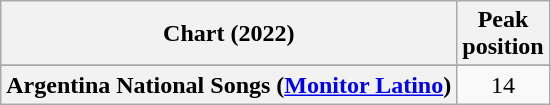<table class="wikitable sortable plainrowheaders" style="text-align:center">
<tr>
<th scope="col">Chart (2022)</th>
<th scope="col">Peak<br> position</th>
</tr>
<tr>
</tr>
<tr>
<th scope="row">Argentina National Songs (<a href='#'>Monitor Latino</a>)</th>
<td>14</td>
</tr>
</table>
